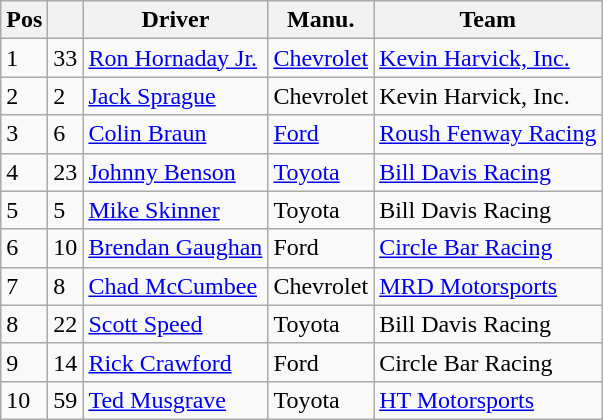<table class="wikitable">
<tr>
<th>Pos</th>
<th></th>
<th>Driver</th>
<th>Manu.</th>
<th>Team</th>
</tr>
<tr>
<td>1</td>
<td>33</td>
<td><a href='#'>Ron Hornaday Jr.</a></td>
<td><a href='#'>Chevrolet</a></td>
<td><a href='#'>Kevin Harvick, Inc.</a></td>
</tr>
<tr>
<td>2</td>
<td>2</td>
<td><a href='#'>Jack Sprague</a></td>
<td>Chevrolet</td>
<td>Kevin Harvick, Inc.</td>
</tr>
<tr>
<td>3</td>
<td>6</td>
<td><a href='#'>Colin Braun</a></td>
<td><a href='#'>Ford</a></td>
<td><a href='#'>Roush Fenway Racing</a></td>
</tr>
<tr>
<td>4</td>
<td>23</td>
<td><a href='#'>Johnny Benson</a></td>
<td><a href='#'>Toyota</a></td>
<td><a href='#'>Bill Davis Racing</a></td>
</tr>
<tr>
<td>5</td>
<td>5</td>
<td><a href='#'>Mike Skinner</a></td>
<td>Toyota</td>
<td>Bill Davis Racing</td>
</tr>
<tr>
<td>6</td>
<td>10</td>
<td><a href='#'>Brendan Gaughan</a></td>
<td>Ford</td>
<td><a href='#'>Circle Bar Racing</a></td>
</tr>
<tr>
<td>7</td>
<td>8</td>
<td><a href='#'>Chad McCumbee</a></td>
<td>Chevrolet</td>
<td><a href='#'>MRD Motorsports</a></td>
</tr>
<tr>
<td>8</td>
<td>22</td>
<td><a href='#'>Scott Speed</a></td>
<td>Toyota</td>
<td>Bill Davis Racing</td>
</tr>
<tr>
<td>9</td>
<td>14</td>
<td><a href='#'>Rick Crawford</a></td>
<td>Ford</td>
<td>Circle Bar Racing</td>
</tr>
<tr>
<td>10</td>
<td>59</td>
<td><a href='#'>Ted Musgrave</a></td>
<td>Toyota</td>
<td><a href='#'>HT Motorsports</a></td>
</tr>
</table>
